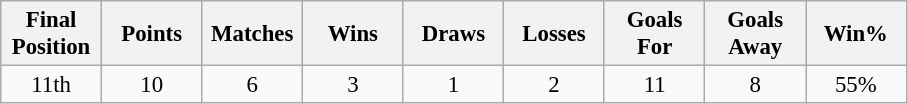<table class="wikitable" style="font-size: 95%; text-align: center;">
<tr>
<th width=60>Final Position</th>
<th width=60>Points</th>
<th width=60>Matches</th>
<th width=60>Wins</th>
<th width=60>Draws</th>
<th width=60>Losses</th>
<th width=60>Goals For</th>
<th width=60>Goals Away</th>
<th width=60>Win%</th>
</tr>
<tr>
<td>11th</td>
<td>10</td>
<td>6</td>
<td>3</td>
<td>1</td>
<td>2</td>
<td>11</td>
<td>8</td>
<td>55%</td>
</tr>
</table>
